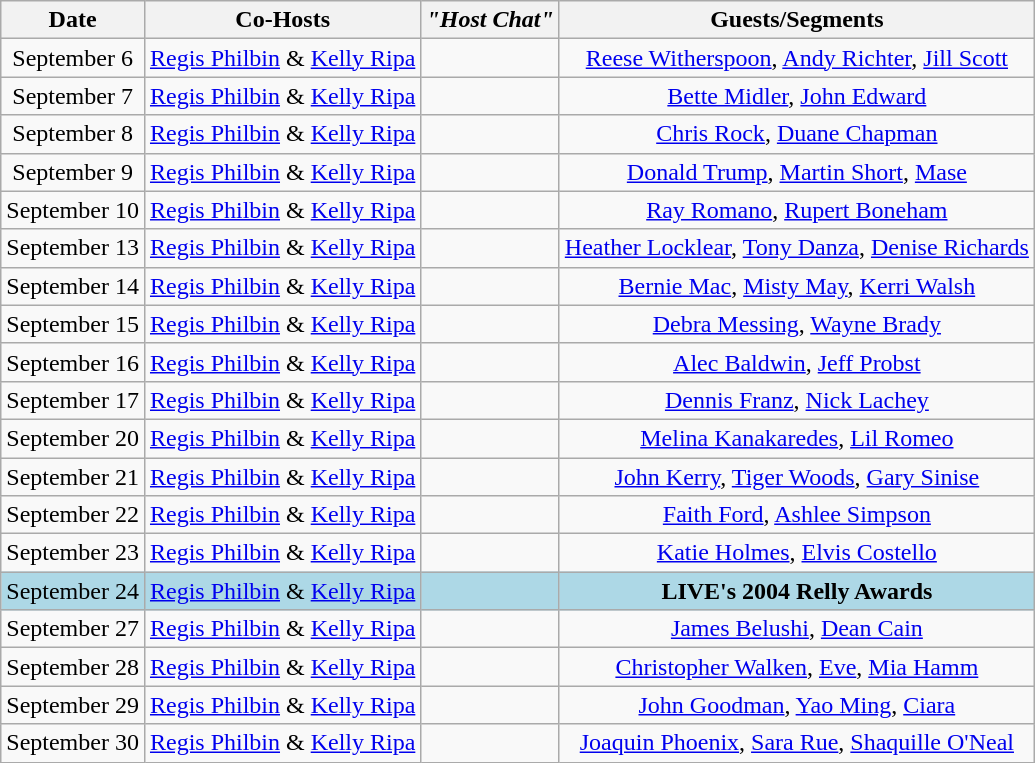<table class="wikitable sortable" style="text-align:center;">
<tr>
<th>Date</th>
<th>Co-Hosts</th>
<th><em>"Host Chat"</em></th>
<th>Guests/Segments</th>
</tr>
<tr>
<td>September 6</td>
<td><a href='#'>Regis Philbin</a> & <a href='#'>Kelly Ripa</a></td>
<td></td>
<td><a href='#'>Reese Witherspoon</a>, <a href='#'>Andy Richter</a>, <a href='#'>Jill Scott</a></td>
</tr>
<tr>
<td>September 7</td>
<td><a href='#'>Regis Philbin</a> & <a href='#'>Kelly Ripa</a></td>
<td></td>
<td><a href='#'>Bette Midler</a>, <a href='#'>John Edward</a></td>
</tr>
<tr>
<td>September 8</td>
<td><a href='#'>Regis Philbin</a> & <a href='#'>Kelly Ripa</a></td>
<td></td>
<td><a href='#'>Chris Rock</a>, <a href='#'>Duane Chapman</a></td>
</tr>
<tr>
<td>September 9</td>
<td><a href='#'>Regis Philbin</a> & <a href='#'>Kelly Ripa</a></td>
<td></td>
<td><a href='#'>Donald Trump</a>, <a href='#'>Martin Short</a>, <a href='#'>Mase</a></td>
</tr>
<tr>
<td>September 10</td>
<td><a href='#'>Regis Philbin</a> & <a href='#'>Kelly Ripa</a></td>
<td></td>
<td><a href='#'>Ray Romano</a>, <a href='#'>Rupert Boneham</a></td>
</tr>
<tr>
<td>September 13</td>
<td><a href='#'>Regis Philbin</a> & <a href='#'>Kelly Ripa</a></td>
<td></td>
<td><a href='#'>Heather Locklear</a>, <a href='#'>Tony Danza</a>, <a href='#'>Denise Richards</a></td>
</tr>
<tr>
<td>September 14</td>
<td><a href='#'>Regis Philbin</a> & <a href='#'>Kelly Ripa</a></td>
<td></td>
<td><a href='#'>Bernie Mac</a>, <a href='#'>Misty May</a>, <a href='#'>Kerri Walsh</a></td>
</tr>
<tr>
<td>September 15</td>
<td><a href='#'>Regis Philbin</a> & <a href='#'>Kelly Ripa</a></td>
<td></td>
<td><a href='#'>Debra Messing</a>, <a href='#'>Wayne Brady</a></td>
</tr>
<tr>
<td>September 16</td>
<td><a href='#'>Regis Philbin</a> & <a href='#'>Kelly Ripa</a></td>
<td></td>
<td><a href='#'>Alec Baldwin</a>, <a href='#'>Jeff Probst</a></td>
</tr>
<tr>
<td>September 17</td>
<td><a href='#'>Regis Philbin</a> & <a href='#'>Kelly Ripa</a></td>
<td></td>
<td><a href='#'>Dennis Franz</a>, <a href='#'>Nick Lachey</a></td>
</tr>
<tr>
<td>September 20</td>
<td><a href='#'>Regis Philbin</a> & <a href='#'>Kelly Ripa</a></td>
<td></td>
<td><a href='#'>Melina Kanakaredes</a>, <a href='#'>Lil Romeo</a></td>
</tr>
<tr>
<td>September 21</td>
<td><a href='#'>Regis Philbin</a> & <a href='#'>Kelly Ripa</a></td>
<td></td>
<td><a href='#'>John Kerry</a>, <a href='#'>Tiger Woods</a>, <a href='#'>Gary Sinise</a></td>
</tr>
<tr>
<td>September 22</td>
<td><a href='#'>Regis Philbin</a> & <a href='#'>Kelly Ripa</a></td>
<td></td>
<td><a href='#'>Faith Ford</a>, <a href='#'>Ashlee Simpson</a></td>
</tr>
<tr>
<td>September 23</td>
<td><a href='#'>Regis Philbin</a> & <a href='#'>Kelly Ripa</a></td>
<td></td>
<td><a href='#'>Katie Holmes</a>, <a href='#'>Elvis Costello</a></td>
</tr>
<tr style="background:lightblue;">
<td>September 24</td>
<td><a href='#'>Regis Philbin</a> & <a href='#'>Kelly Ripa</a></td>
<td></td>
<td><strong>LIVE's 2004 Relly Awards</strong></td>
</tr>
<tr>
<td>September 27</td>
<td><a href='#'>Regis Philbin</a> & <a href='#'>Kelly Ripa</a></td>
<td></td>
<td><a href='#'>James Belushi</a>, <a href='#'>Dean Cain</a></td>
</tr>
<tr>
<td>September 28</td>
<td><a href='#'>Regis Philbin</a> & <a href='#'>Kelly Ripa</a></td>
<td></td>
<td><a href='#'>Christopher Walken</a>, <a href='#'>Eve</a>, <a href='#'>Mia Hamm</a></td>
</tr>
<tr>
<td>September 29</td>
<td><a href='#'>Regis Philbin</a> & <a href='#'>Kelly Ripa</a></td>
<td></td>
<td><a href='#'>John Goodman</a>, <a href='#'>Yao Ming</a>, <a href='#'>Ciara</a></td>
</tr>
<tr>
<td>September 30</td>
<td><a href='#'>Regis Philbin</a> & <a href='#'>Kelly Ripa</a></td>
<td></td>
<td><a href='#'>Joaquin Phoenix</a>, <a href='#'>Sara Rue</a>, <a href='#'>Shaquille O'Neal</a></td>
</tr>
</table>
